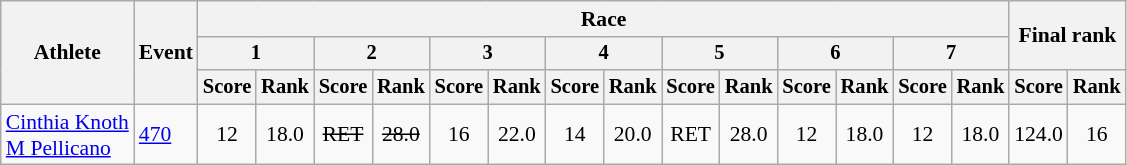<table class="wikitable" style="font-size:90%">
<tr>
<th rowspan="3">Athlete</th>
<th rowspan="3">Event</th>
<th colspan="14">Race</th>
<th rowspan=2 colspan="2">Final rank</th>
</tr>
<tr style="font-size:95%">
<th colspan="2">1</th>
<th colspan="2">2</th>
<th colspan="2">3</th>
<th colspan="2">4</th>
<th colspan="2">5</th>
<th colspan="2">6</th>
<th colspan="2">7</th>
</tr>
<tr style="font-size:95%">
<th>Score</th>
<th>Rank</th>
<th>Score</th>
<th>Rank</th>
<th>Score</th>
<th>Rank</th>
<th>Score</th>
<th>Rank</th>
<th>Score</th>
<th>Rank</th>
<th>Score</th>
<th>Rank</th>
<th>Score</th>
<th>Rank</th>
<th>Score</th>
<th>Rank</th>
</tr>
<tr align=center>
<td align=left><a href='#'>Cinthia Knoth</a><br><a href='#'>M Pellicano</a></td>
<td align=left><a href='#'>470</a></td>
<td>12</td>
<td>18.0</td>
<td><s>RET</s></td>
<td><s>28.0</s></td>
<td>16</td>
<td>22.0</td>
<td>14</td>
<td>20.0</td>
<td>RET</td>
<td>28.0</td>
<td>12</td>
<td>18.0</td>
<td>12</td>
<td>18.0</td>
<td>124.0</td>
<td>16</td>
</tr>
</table>
